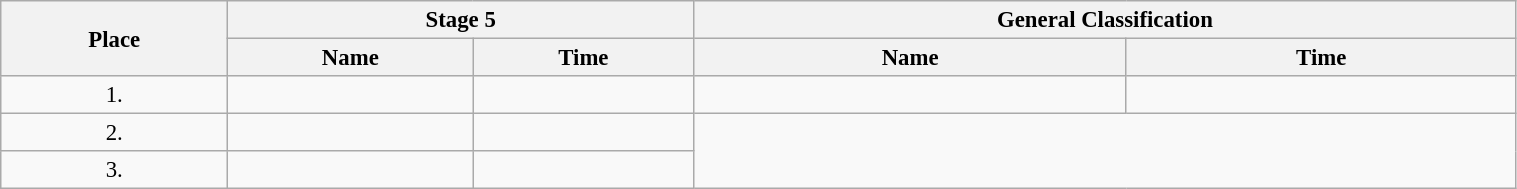<table class=wikitable style="font-size:95%" width="80%">
<tr>
<th rowspan="2">Place</th>
<th colspan="2">Stage 5</th>
<th colspan="2">General Classification</th>
</tr>
<tr>
<th>Name</th>
<th>Time</th>
<th>Name</th>
<th>Time</th>
</tr>
<tr>
<td align="center">1.</td>
<td></td>
<td></td>
<td></td>
<td></td>
</tr>
<tr>
<td align="center">2.</td>
<td></td>
<td></td>
</tr>
<tr>
<td align="center">3.</td>
<td></td>
<td></td>
</tr>
</table>
